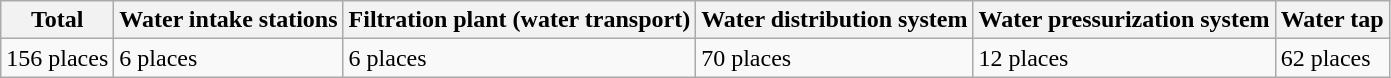<table class="wikitable">
<tr>
<th>Total</th>
<th>Water intake stations</th>
<th>Filtration plant (water transport)</th>
<th>Water distribution system</th>
<th>Water pressurization system</th>
<th>Water tap</th>
</tr>
<tr>
<td>156 places</td>
<td>6 places</td>
<td>6 places</td>
<td>70 places</td>
<td>12 places</td>
<td>62 places</td>
</tr>
</table>
